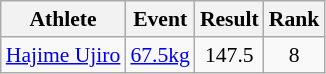<table class=wikitable style="font-size:90%">
<tr>
<th>Athlete</th>
<th>Event</th>
<th>Result</th>
<th>Rank</th>
</tr>
<tr>
<td><a href='#'>Hajime Ujiro</a></td>
<td><a href='#'>67.5kg</a></td>
<td style="text-align:center;">147.5</td>
<td style="text-align:center;">8</td>
</tr>
</table>
